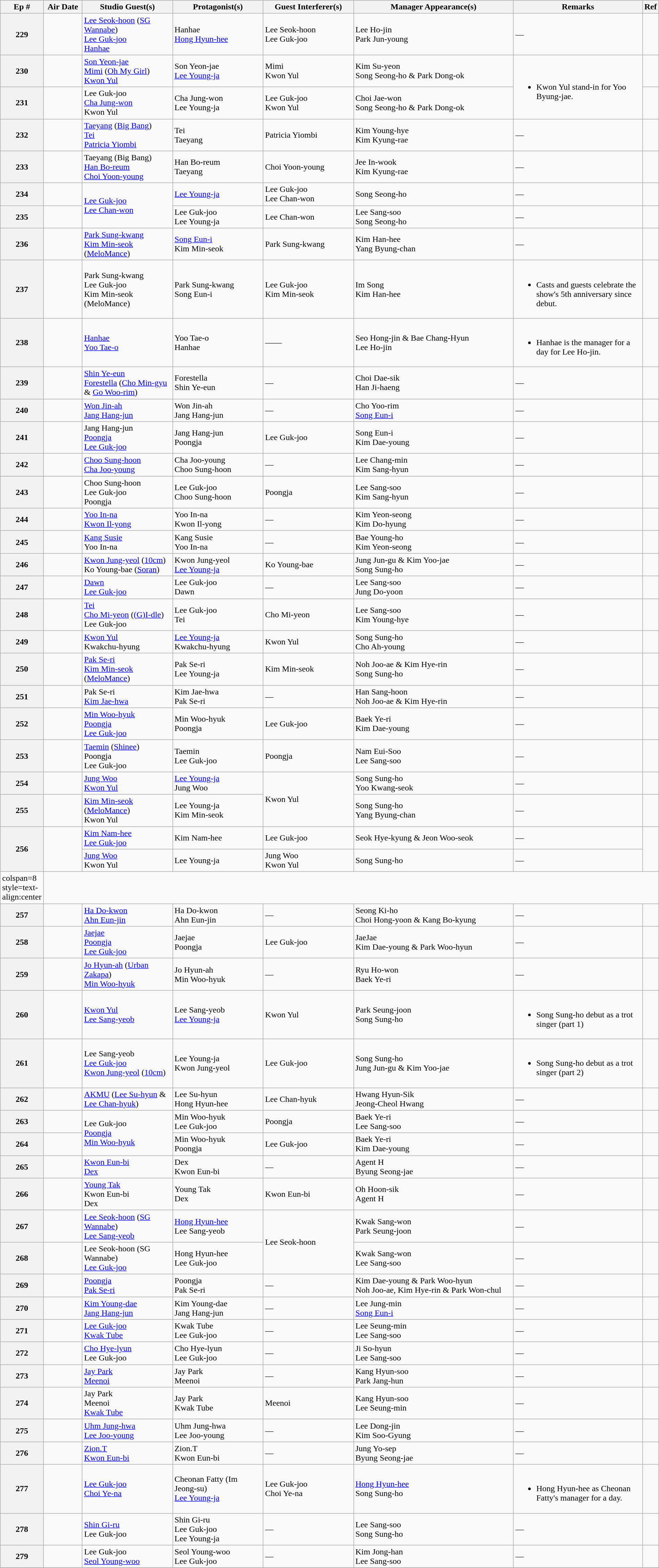<table class="wikitable sticky-header" style="width:100%">
<tr>
<th width=5%>Ep #</th>
<th width=6%>Air Date</th>
<th width=14%>Studio Guest(s)</th>
<th width=14%>Protagonist(s)</th>
<th width=14%>Guest Interferer(s)</th>
<th width=25%>Manager Appearance(s)</th>
<th width=20%>Remarks</th>
<th width=2%>Ref</th>
</tr>
<tr>
<th>229</th>
<td></td>
<td><a href='#'>Lee Seok-hoon</a> (<a href='#'>SG Wannabe</a>)<br><a href='#'>Lee Guk-joo</a><br><a href='#'>Hanhae</a></td>
<td>Hanhae<br><a href='#'>Hong Hyun-hee</a></td>
<td>Lee Seok-hoon<br>Lee Guk-joo</td>
<td>Lee Ho-jin <br>Park Jun-young </td>
<td>—</td>
<td></td>
</tr>
<tr>
<th>230</th>
<td></td>
<td><a href='#'>Son Yeon-jae</a><br><a href='#'>Mimi</a> (<a href='#'>Oh My Girl</a>)<br><a href='#'>Kwon Yul</a></td>
<td>Son Yeon-jae<br><a href='#'>Lee Young-ja</a></td>
<td>Mimi<br>Kwon Yul</td>
<td>Kim Su-yeon <br>Song Seong-ho & Park Dong-ok </td>
<td rowspan=2><br><ul><li>Kwon Yul stand-in for Yoo Byung-jae.</li></ul></td>
<td></td>
</tr>
<tr>
<th>231</th>
<td></td>
<td>Lee Guk-joo<br><a href='#'>Cha Jung-won</a><br>Kwon Yul</td>
<td>Cha Jung-won<br>Lee Young-ja</td>
<td>Lee Guk-joo<br>Kwon Yul</td>
<td>Choi Jae-won <br>Song Seong-ho & Park Dong-ok </td>
<td></td>
</tr>
<tr>
<th>232</th>
<td></td>
<td><a href='#'>Taeyang</a> (<a href='#'>Big Bang</a>)<br><a href='#'>Tei</a><br><a href='#'>Patricia Yiombi</a></td>
<td>Tei<br>Taeyang</td>
<td>Patricia Yiombi</td>
<td>Kim Young-hye <br>Kim Kyung-rae </td>
<td>—</td>
<td></td>
</tr>
<tr>
<th>233</th>
<td></td>
<td>Taeyang (Big Bang)<br><a href='#'>Han Bo-reum</a><br><a href='#'>Choi Yoon-young</a></td>
<td>Han Bo-reum<br>Taeyang</td>
<td>Choi Yoon-young</td>
<td>Jee In-wook <br>Kim Kyung-rae </td>
<td>—</td>
<td></td>
</tr>
<tr>
<th>234</th>
<td></td>
<td rowspan=2><a href='#'>Lee Guk-joo</a><br><a href='#'>Lee Chan-won</a></td>
<td><a href='#'>Lee Young-ja</a></td>
<td>Lee Guk-joo<br>Lee Chan-won</td>
<td>Song Seong-ho </td>
<td>—</td>
<td></td>
</tr>
<tr>
<th>235</th>
<td></td>
<td>Lee Guk-joo<br>Lee Young-ja</td>
<td>Lee Chan-won</td>
<td>Lee Sang-soo <br>Song Seong-ho </td>
<td>—</td>
<td></td>
</tr>
<tr>
<th>236</th>
<td></td>
<td><a href='#'>Park Sung-kwang</a><br><a href='#'>Kim Min-seok</a> (<a href='#'>MeloMance</a>)</td>
<td><a href='#'>Song Eun-i</a><br>Kim Min-seok</td>
<td>Park Sung-kwang</td>
<td>Kim Han-hee <br>Yang Byung-chan </td>
<td>—</td>
<td></td>
</tr>
<tr>
<th>237</th>
<td></td>
<td>Park Sung-kwang<br>Lee Guk-joo<br>Kim Min-seok (MeloMance)</td>
<td>Park Sung-kwang<br>Song Eun-i</td>
<td>Lee Guk-joo<br>Kim Min-seok</td>
<td>Im Song <br>Kim Han-hee </td>
<td><br><ul><li>Casts and guests celebrate the show's 5th anniversary since debut.</li></ul></td>
<td></td>
</tr>
<tr>
<th>238</th>
<td></td>
<td><a href='#'>Hanhae</a><br><a href='#'>Yoo Tae-o</a></td>
<td>Yoo Tae-o<br>Hanhae</td>
<td>——</td>
<td>Seo Hong-jin & Bae Chang-Hyun <br>Lee Ho-jin </td>
<td><br><ul><li>Hanhae is the manager for a day for Lee Ho-jin.</li></ul></td>
<td></td>
</tr>
<tr>
<th>239</th>
<td></td>
<td><a href='#'>Shin Ye-eun</a><br><a href='#'>Forestella</a> (<a href='#'>Cho Min-gyu</a> & <a href='#'>Go Woo-rim</a>)</td>
<td>Forestella<br>Shin Ye-eun</td>
<td>—</td>
<td>Choi Dae-sik <br>Han Ji-haeng </td>
<td>—</td>
<td></td>
</tr>
<tr>
<th>240</th>
<td></td>
<td><a href='#'>Won Jin-ah</a><br><a href='#'>Jang Hang-jun</a></td>
<td>Won Jin-ah<br>Jang Hang-jun</td>
<td>—</td>
<td>Cho Yoo-rim <br><a href='#'>Song Eun-i</a> </td>
<td>—</td>
<td></td>
</tr>
<tr>
<th>241</th>
<td></td>
<td>Jang Hang-jun<br><a href='#'>Poongja</a><br><a href='#'>Lee Guk-joo</a></td>
<td>Jang Hang-jun<br>Poongja</td>
<td>Lee Guk-joo</td>
<td>Song Eun-i <br>Kim Dae-young </td>
<td>—</td>
<td></td>
</tr>
<tr>
<th>242</th>
<td></td>
<td><a href='#'>Choo Sung-hoon</a><br><a href='#'>Cha Joo-young</a></td>
<td>Cha Joo-young<br>Choo Sung-hoon</td>
<td>—</td>
<td>Lee Chang-min <br>Kim Sang-hyun </td>
<td>—</td>
<td></td>
</tr>
<tr>
</tr>
<tr>
<th>243</th>
<td></td>
<td>Choo Sung-hoon<br>Lee Guk-joo<br>Poongja</td>
<td>Lee Guk-joo<br>Choo Sung-hoon</td>
<td>Poongja</td>
<td>Lee Sang-soo <br>Kim Sang-hyun </td>
<td>—</td>
<td></td>
</tr>
<tr>
<th>244</th>
<td></td>
<td><a href='#'>Yoo In-na</a><br><a href='#'>Kwon Il-yong</a></td>
<td>Yoo In-na<br>Kwon Il-yong</td>
<td>—</td>
<td>Kim Yeon-seong <br>Kim Do-hyung </td>
<td>—</td>
<td></td>
</tr>
<tr>
<th>245</th>
<td></td>
<td><a href='#'>Kang Susie</a><br>Yoo In-na</td>
<td>Kang Susie<br>Yoo In-na</td>
<td>—</td>
<td>Bae Young-ho <br>Kim Yeon-seong </td>
<td>—</td>
<td></td>
</tr>
<tr>
<th>246</th>
<td></td>
<td><a href='#'>Kwon Jung-yeol</a> (<a href='#'>10cm</a>)<br>Ko Young-bae (<a href='#'>Soran</a>)</td>
<td>Kwon Jung-yeol<br><a href='#'>Lee Young-ja</a></td>
<td>Ko Young-bae</td>
<td>Jung Jun-gu & Kim Yoo-jae <br>Song Sung-ho </td>
<td>—</td>
<td></td>
</tr>
<tr>
<th>247</th>
<td></td>
<td><a href='#'>Dawn</a><br><a href='#'>Lee Guk-joo</a></td>
<td>Lee Guk-joo<br>Dawn</td>
<td>—</td>
<td>Lee Sang-soo <br>Jung Do-yoon </td>
<td>—</td>
<td></td>
</tr>
<tr>
<th>248</th>
<td></td>
<td><a href='#'>Tei</a><br><a href='#'>Cho Mi-yeon</a> (<a href='#'>(G)I-dle</a>)<br>Lee Guk-joo</td>
<td>Lee Guk-joo<br>Tei</td>
<td>Cho Mi-yeon</td>
<td>Lee Sang-soo <br>Kim Young-hye </td>
<td>—</td>
<td></td>
</tr>
<tr>
<th>249</th>
<td></td>
<td><a href='#'>Kwon Yul</a><br>Kwakchu-hyung</td>
<td><a href='#'>Lee Young-ja</a><br>Kwakchu-hyung</td>
<td>Kwon Yul</td>
<td>Song Sung-ho <br>Cho Ah-young </td>
<td>—</td>
<td></td>
</tr>
<tr>
<th>250</th>
<td></td>
<td><a href='#'>Pak Se-ri</a><br><a href='#'>Kim Min-seok</a> (<a href='#'>MeloMance</a>)</td>
<td>Pak Se-ri<br>Lee Young-ja</td>
<td>Kim Min-seok</td>
<td>Noh Joo-ae & Kim Hye-rin <br>Song Sung-ho </td>
<td>—</td>
<td></td>
</tr>
<tr>
<th>251</th>
<td></td>
<td>Pak Se-ri<br><a href='#'>Kim Jae-hwa</a></td>
<td>Kim Jae-hwa<br>Pak Se-ri</td>
<td>—</td>
<td>Han Sang-hoon <br>Noh Joo-ae & Kim Hye-rin </td>
<td>—</td>
<td></td>
</tr>
<tr>
<th>252</th>
<td></td>
<td><a href='#'>Min Woo-hyuk</a><br><a href='#'>Poongja</a><br><a href='#'>Lee Guk-joo</a></td>
<td>Min Woo-hyuk<br>Poongja</td>
<td>Lee Guk-joo</td>
<td>Baek Ye-ri <br>Kim Dae-young </td>
<td>—</td>
<td></td>
</tr>
<tr>
<th>253</th>
<td></td>
<td><a href='#'>Taemin</a> (<a href='#'>Shinee</a>)<br>Poongja<br>Lee Guk-joo</td>
<td>Taemin<br>Lee Guk-joo</td>
<td>Poongja</td>
<td>Nam Eui-Soo <br>Lee Sang-soo </td>
<td>—</td>
<td></td>
</tr>
<tr>
<th>254</th>
<td></td>
<td><a href='#'>Jung Woo</a><br><a href='#'>Kwon Yul</a></td>
<td><a href='#'>Lee Young-ja</a><br>Jung Woo</td>
<td rowspan=2>Kwon Yul</td>
<td>Song Sung-ho <br>Yoo Kwang-seok </td>
<td>—</td>
<td></td>
</tr>
<tr>
<th>255</th>
<td></td>
<td><a href='#'>Kim Min-seok</a> (<a href='#'>MeloMance</a>)<br>Kwon Yul</td>
<td>Lee Young-ja<br>Kim Min-seok</td>
<td>Song Sung-ho <br>Yang Byung-chan </td>
<td>—</td>
<td></td>
</tr>
<tr>
<th rowspan=2>256</th>
<td rowspan=2></td>
<td><a href='#'>Kim Nam-hee</a><br><a href='#'>Lee Guk-joo</a></td>
<td>Kim Nam-hee</td>
<td>Lee Guk-joo</td>
<td>Seok Hye-kyung & Jeon Woo-seok </td>
<td>—</td>
<td rowspan=2></td>
</tr>
<tr>
<td><a href='#'>Jung Woo</a><br>Kwon Yul</td>
<td>Lee Young-ja</td>
<td>Jung Woo<br>Kwon Yul</td>
<td>Song Sung-ho </td>
<td>—</td>
</tr>
<tr>
<td>colspan=8 style=text-align:center </td>
</tr>
<tr>
<th>257</th>
<td></td>
<td><a href='#'>Ha Do-kwon</a><br><a href='#'>Ahn Eun-jin</a></td>
<td>Ha Do-kwon<br>Ahn Eun-jin</td>
<td>—</td>
<td>Seong Ki-ho <br>Choi Hong-yoon & Kang Bo-kyung </td>
<td>—</td>
<td></td>
</tr>
<tr>
<th>258</th>
<td></td>
<td><a href='#'>Jaejae</a><br><a href='#'>Poongja</a><br><a href='#'>Lee Guk-joo</a></td>
<td>Jaejae<br>Poongja</td>
<td>Lee Guk-joo</td>
<td>JaeJae <br>Kim Dae-young  & Park Woo-hyun </td>
<td>—</td>
<td></td>
</tr>
<tr>
<th>259</th>
<td></td>
<td><a href='#'>Jo Hyun-ah</a> (<a href='#'>Urban Zakapa</a>)<br><a href='#'>Min Woo-hyuk</a></td>
<td>Jo Hyun-ah<br>Min Woo-hyuk</td>
<td>—</td>
<td>Ryu Ho-won <br>Baek Ye-ri </td>
<td>—</td>
<td></td>
</tr>
<tr>
<th>260</th>
<td></td>
<td><a href='#'>Kwon Yul</a><br><a href='#'>Lee Sang-yeob</a></td>
<td>Lee Sang-yeob<br><a href='#'>Lee Young-ja</a></td>
<td>Kwon Yul</td>
<td>Park Seung-joon <br>Song Sung-ho </td>
<td><br><ul><li>Song Sung-ho debut as a trot singer (part 1)</li></ul></td>
<td></td>
</tr>
<tr>
<th>261</th>
<td></td>
<td>Lee Sang-yeob<br><a href='#'>Lee Guk-joo</a><br><a href='#'>Kwon Jung-yeol</a> (<a href='#'>10cm</a>)</td>
<td>Lee Young-ja<br>Kwon Jung-yeol</td>
<td>Lee Guk-joo</td>
<td>Song Sung-ho <br>Jung Jun-gu & Kim Yoo-jae </td>
<td><br><ul><li>Song Sung-ho debut as a trot singer (part 2)</li></ul></td>
<td></td>
</tr>
<tr>
<th>262</th>
<td></td>
<td><a href='#'>AKMU</a> (<a href='#'>Lee Su-hyun</a> & <a href='#'>Lee Chan-hyuk</a>)</td>
<td>Lee Su-hyun<br>Hong Hyun-hee</td>
<td>Lee Chan-hyuk</td>
<td>Hwang Hyun-Sik <br>Jeong-Cheol Hwang </td>
<td>—</td>
<td></td>
</tr>
<tr>
<th>263</th>
<td></td>
<td rowspan=2>Lee Guk-joo<br><a href='#'>Poongja</a><br><a href='#'>Min Woo-hyuk</a></td>
<td>Min Woo-hyuk<br>Lee Guk-joo</td>
<td>Poongja</td>
<td>Baek Ye-ri <br>Lee Sang-soo </td>
<td>—</td>
<td></td>
</tr>
<tr>
<th>264</th>
<td></td>
<td>Min Woo-hyuk<br>Poongja</td>
<td>Lee Guk-joo</td>
<td>Baek Ye-ri <br>Kim Dae-young </td>
<td>—</td>
<td></td>
</tr>
<tr>
<th>265</th>
<td></td>
<td><a href='#'>Kwon Eun-bi</a><br><a href='#'>Dex</a></td>
<td>Dex<br>Kwon Eun-bi</td>
<td>—</td>
<td>Agent H <br>Byung Seong-jae </td>
<td>—</td>
<td></td>
</tr>
<tr>
<th>266</th>
<td></td>
<td><a href='#'>Young Tak</a><br>Kwon Eun-bi<br>Dex</td>
<td>Young Tak<br>Dex</td>
<td>Kwon Eun-bi</td>
<td>Oh Hoon-sik <br>Agent H </td>
<td>—</td>
<td></td>
</tr>
<tr>
<th>267</th>
<td></td>
<td><a href='#'>Lee Seok-hoon</a> (<a href='#'>SG Wannabe</a>)<br><a href='#'>Lee Sang-yeob</a></td>
<td><a href='#'>Hong Hyun-hee</a><br>Lee Sang-yeob</td>
<td rowspan=2>Lee Seok-hoon</td>
<td>Kwak Sang-won <br>Park Seung-joon </td>
<td>—</td>
<td></td>
</tr>
<tr>
<th>268</th>
<td></td>
<td>Lee Seok-hoon (SG Wannabe)<br><a href='#'>Lee Guk-joo</a></td>
<td>Hong Hyun-hee<br>Lee Guk-joo</td>
<td>Kwak Sang-won <br>Lee Sang-soo </td>
<td>—</td>
<td></td>
</tr>
<tr>
<th>269</th>
<td></td>
<td><a href='#'>Poongja</a><br><a href='#'>Pak Se-ri</a></td>
<td>Poongja<br>Pak Se-ri</td>
<td>—</td>
<td>Kim Dae-young  & Park Woo-hyun <br>Noh Joo-ae, Kim Hye-rin & Park Won-chul </td>
<td>—</td>
<td></td>
</tr>
<tr>
<th>270</th>
<td></td>
<td><a href='#'>Kim Young-dae</a><br><a href='#'>Jang Hang-jun</a></td>
<td>Kim Young-dae<br>Jang Hang-jun</td>
<td>—</td>
<td>Lee Jung-min <br><a href='#'>Song Eun-i</a> </td>
<td>—</td>
<td></td>
</tr>
<tr>
<th>271</th>
<td></td>
<td><a href='#'>Lee Guk-joo</a><br><a href='#'>Kwak Tube</a></td>
<td>Kwak Tube<br>Lee Guk-joo</td>
<td>—</td>
<td>Lee Seung-min <br>Lee Sang-soo </td>
<td>—</td>
<td></td>
</tr>
<tr>
<th>272</th>
<td></td>
<td><a href='#'>Cho Hye-lyun</a><br>Lee Guk-joo</td>
<td>Cho Hye-lyun<br>Lee Guk-joo</td>
<td>—</td>
<td>Ji So-hyun <br>Lee Sang-soo </td>
<td>—</td>
<td></td>
</tr>
<tr>
<th>273</th>
<td></td>
<td><a href='#'>Jay Park</a><br><a href='#'>Meenoi</a></td>
<td>Jay Park<br>Meenoi</td>
<td>—</td>
<td>Kang Hyun-soo <br>Park Jang-hun </td>
<td>—</td>
<td></td>
</tr>
<tr>
<th>274</th>
<td></td>
<td>Jay Park<br>Meenoi<br><a href='#'>Kwak Tube</a></td>
<td>Jay Park<br>Kwak Tube</td>
<td>Meenoi</td>
<td>Kang Hyun-soo <br>Lee Seung-min </td>
<td>—</td>
<td></td>
</tr>
<tr>
<th>275</th>
<td></td>
<td><a href='#'>Uhm Jung-hwa</a><br><a href='#'>Lee Joo-young</a></td>
<td>Uhm Jung-hwa<br>Lee Joo-young</td>
<td>—</td>
<td>Lee Dong-jin <br>Kim Soo-Gyung </td>
<td>—</td>
<td></td>
</tr>
<tr>
<th>276</th>
<td></td>
<td><a href='#'>Zion.T</a><br><a href='#'>Kwon Eun-bi</a></td>
<td>Zion.T<br>Kwon Eun-bi</td>
<td>—</td>
<td>Jung Yo-sep <br>Byung Seong-jae </td>
<td>—</td>
<td></td>
</tr>
<tr>
<th>277</th>
<td></td>
<td><a href='#'>Lee Guk-joo</a><br><a href='#'>Choi Ye-na</a></td>
<td>Cheonan Fatty (Im Jeong-su)<br><a href='#'>Lee Young-ja</a></td>
<td>Lee Guk-joo<br>Choi Ye-na</td>
<td><a href='#'>Hong Hyun-hee</a> <br>Song Sung-ho </td>
<td><br><ul><li>Hong Hyun-hee as Cheonan Fatty's manager for a day.</li></ul></td>
<td></td>
</tr>
<tr>
<th>278</th>
<td></td>
<td><a href='#'>Shin Gi-ru</a><br>Lee Guk-joo</td>
<td>Shin Gi-ru<br>Lee Guk-joo<br>Lee Young-ja</td>
<td>—</td>
<td>Lee Sang-soo <br>Song Sung-ho </td>
<td>—</td>
<td></td>
</tr>
<tr>
<th>279</th>
<td></td>
<td>Lee Guk-joo<br><a href='#'>Seol Young-woo</a></td>
<td>Seol Young-woo<br>Lee Guk-joo</td>
<td>—</td>
<td>Kim Jong-han <br>Lee Sang-soo </td>
<td>—</td>
<td></td>
</tr>
<tr>
</tr>
</table>
